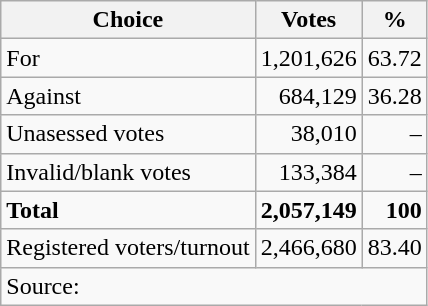<table class=wikitable style=text-align:right>
<tr>
<th>Choice</th>
<th>Votes</th>
<th>%</th>
</tr>
<tr>
<td align=left>For</td>
<td>1,201,626</td>
<td>63.72</td>
</tr>
<tr>
<td align=left>Against</td>
<td>684,129</td>
<td>36.28</td>
</tr>
<tr>
<td align=left>Unasessed votes</td>
<td>38,010</td>
<td>–</td>
</tr>
<tr>
<td align=left>Invalid/blank votes</td>
<td>133,384</td>
<td>–</td>
</tr>
<tr>
<td align=left><strong>Total</strong></td>
<td><strong>2,057,149</strong></td>
<td><strong>100</strong></td>
</tr>
<tr>
<td align=left>Registered voters/turnout</td>
<td>2,466,680</td>
<td>83.40</td>
</tr>
<tr>
<td align=left colspan=3>Source: </td>
</tr>
</table>
